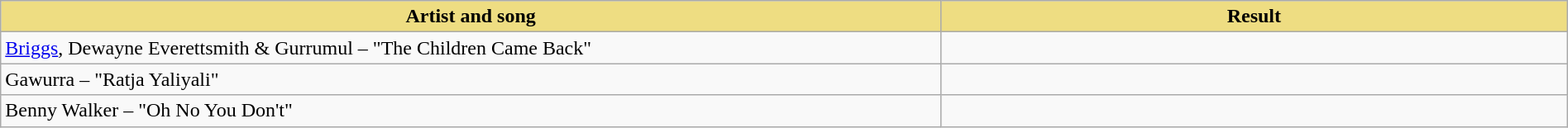<table class="wikitable" width=100%>
<tr>
<th style="width:15%;background:#EEDD82;">Artist and song</th>
<th style="width:10%;background:#EEDD82;">Result</th>
</tr>
<tr>
<td><a href='#'>Briggs</a>, Dewayne Everettsmith & Gurrumul – "The Children Came Back"</td>
<td></td>
</tr>
<tr>
<td>Gawurra – "Ratja Yaliyali"</td>
<td></td>
</tr>
<tr>
<td>Benny Walker – "Oh No You Don't"</td>
<td></td>
</tr>
</table>
